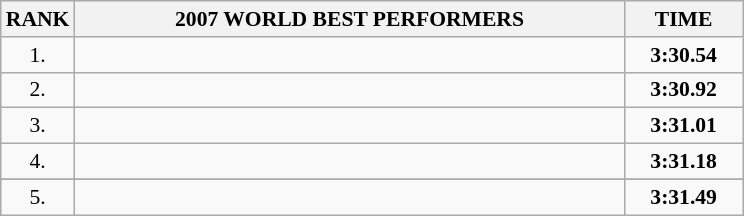<table class="wikitable" style="border-collapse: collapse; font-size: 90%;">
<tr>
<th>RANK</th>
<th align="center" style="width: 25em">2007 WORLD BEST PERFORMERS</th>
<th align="center" style="width: 5em">TIME</th>
</tr>
<tr>
<td align="center">1.</td>
<td></td>
<td align="center"><strong>3:30.54</strong></td>
</tr>
<tr>
<td align="center">2.</td>
<td></td>
<td align="center"><strong>3:30.92</strong></td>
</tr>
<tr>
<td align="center">3.</td>
<td></td>
<td align="center"><strong>3:31.01</strong></td>
</tr>
<tr>
<td align="center">4.</td>
<td></td>
<td align="center"><strong>3:31.18</strong></td>
</tr>
<tr>
</tr>
<tr>
<td align="center">5.</td>
<td></td>
<td align="center"><strong>3:31.49</strong></td>
</tr>
</table>
